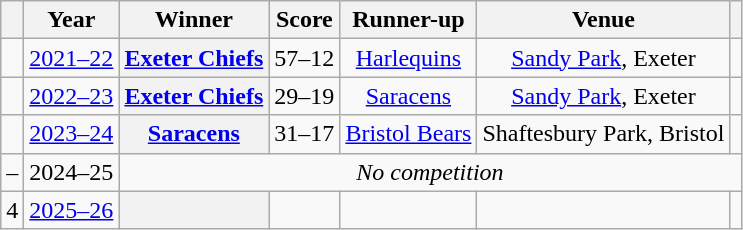<table class="wikitable">
<tr>
<th width= px></th>
<th width= px>Year</th>
<th width= px>Winner</th>
<th width= px>Score</th>
<th width= px>Runner-up</th>
<th width= px>Venue</th>
<th width= px></th>
</tr>
<tr>
<td></td>
<td align=center><a href='#'>2021–22</a></td>
<th scope=row><a href='#'>Exeter Chiefs</a></th>
<td align=center>57–12</td>
<td align=center><a href='#'>Harlequins</a></td>
<td align=center><a href='#'>Sandy Park</a>, Exeter</td>
<td align=center></td>
</tr>
<tr>
<td></td>
<td align=center><a href='#'>2022–23</a></td>
<th scope=row><a href='#'>Exeter Chiefs</a></th>
<td align=center>29–19</td>
<td align=center><a href='#'>Saracens</a></td>
<td align=center><a href='#'>Sandy Park</a>, Exeter</td>
<td align=center></td>
</tr>
<tr>
<td></td>
<td align=center><a href='#'>2023–24</a></td>
<th scope=row><a href='#'>Saracens</a></th>
<td align=center>31–17</td>
<td align=center><a href='#'>Bristol Bears</a></td>
<td align=center>Shaftesbury Park, Bristol</td>
<td align=center></td>
</tr>
<tr>
<td align=center>–</td>
<td align=center>2024–25</td>
<td colspan="5" align=center><em>No competition</em></td>
</tr>
<tr>
<td align=center>4</td>
<td align=center><a href='#'>2025–26</a></td>
<th scope=row></th>
<td align=center></td>
<td align=center></td>
<td align=center></td>
<td align=center></td>
</tr>
</table>
